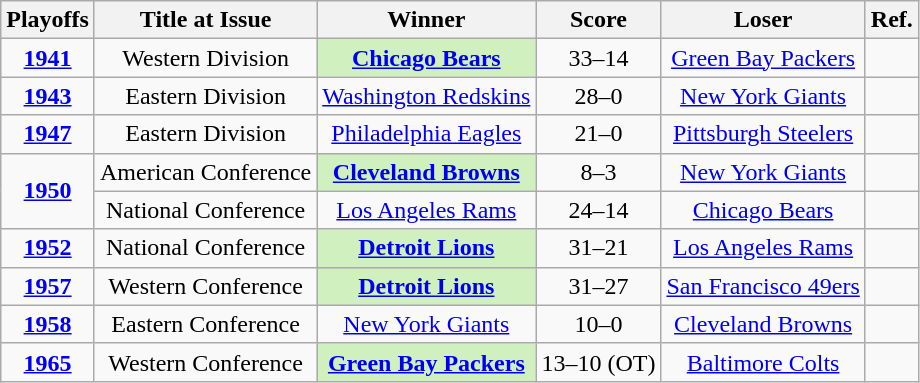<table class="wikitable">
<tr>
<th>Playoffs</th>
<th>Title at Issue</th>
<th>Winner</th>
<th>Score</th>
<th>Loser</th>
<th>Ref.</th>
</tr>
<tr align="center">
<td><strong><a href='#'>1941</a></strong></td>
<td>Western Division</td>
<td style="background-color:#D0F0C0"><strong><a href='#'>Chicago Bears</a></strong></td>
<td>33–14</td>
<td><a href='#'>Green Bay Packers</a></td>
<td></td>
</tr>
<tr align="center">
<td><strong><a href='#'>1943</a></strong></td>
<td>Eastern Division</td>
<td><a href='#'>Washington Redskins</a></td>
<td>28–0</td>
<td><a href='#'>New York Giants</a></td>
<td></td>
</tr>
<tr align="center">
<td><strong><a href='#'>1947</a></strong></td>
<td>Eastern Division</td>
<td><a href='#'>Philadelphia Eagles</a></td>
<td>21–0</td>
<td><a href='#'>Pittsburgh Steelers</a></td>
<td></td>
</tr>
<tr align="center">
<td rowspan="2"><strong><a href='#'>1950</a></strong></td>
<td>American Conference</td>
<td style="background-color:#D0F0C0"><strong><a href='#'>Cleveland Browns</a></strong></td>
<td>8–3</td>
<td><a href='#'>New York Giants</a></td>
<td></td>
</tr>
<tr align="center">
<td>National Conference</td>
<td><a href='#'>Los Angeles Rams</a></td>
<td>24–14</td>
<td><a href='#'>Chicago Bears</a></td>
<td></td>
</tr>
<tr align="center">
<td><strong><a href='#'>1952</a></strong></td>
<td>National Conference</td>
<td style="background-color:#D0F0C0"><strong><a href='#'>Detroit Lions</a></strong></td>
<td>31–21</td>
<td><a href='#'>Los Angeles Rams</a></td>
<td></td>
</tr>
<tr align="center">
<td><strong><a href='#'>1957</a></strong></td>
<td>Western Conference</td>
<td style="background-color:#D0F0C0"><strong><a href='#'>Detroit Lions</a></strong></td>
<td>31–27</td>
<td><a href='#'>San Francisco 49ers</a></td>
<td></td>
</tr>
<tr align="center">
<td><strong><a href='#'>1958</a></strong></td>
<td>Eastern Conference</td>
<td><a href='#'>New York Giants</a></td>
<td>10–0</td>
<td><a href='#'>Cleveland Browns</a></td>
<td></td>
</tr>
<tr align="center">
<td><strong><a href='#'>1965</a></strong></td>
<td>Western Conference</td>
<td style="background-color:#D0F0C0"><strong><a href='#'>Green Bay Packers</a></strong></td>
<td>13–10 (OT)</td>
<td><a href='#'>Baltimore Colts</a></td>
<td></td>
</tr>
</table>
